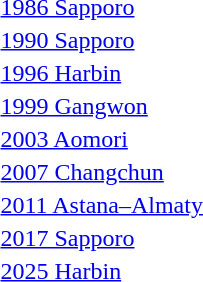<table>
<tr>
<td><a href='#'>1986 Sapporo</a></td>
<td></td>
<td></td>
<td></td>
</tr>
<tr>
<td><a href='#'>1990 Sapporo</a></td>
<td></td>
<td></td>
<td></td>
</tr>
<tr>
<td><a href='#'>1996 Harbin</a></td>
<td></td>
<td></td>
<td></td>
</tr>
<tr>
<td><a href='#'>1999 Gangwon</a></td>
<td></td>
<td></td>
<td></td>
</tr>
<tr>
<td><a href='#'>2003 Aomori</a></td>
<td></td>
<td></td>
<td></td>
</tr>
<tr>
<td><a href='#'>2007 Changchun</a></td>
<td></td>
<td></td>
<td></td>
</tr>
<tr>
<td><a href='#'>2011 Astana–Almaty</a></td>
<td></td>
<td></td>
<td></td>
</tr>
<tr>
<td><a href='#'>2017 Sapporo</a></td>
<td></td>
<td></td>
<td></td>
</tr>
<tr>
<td><a href='#'>2025 Harbin</a></td>
<td></td>
<td></td>
<td></td>
</tr>
</table>
